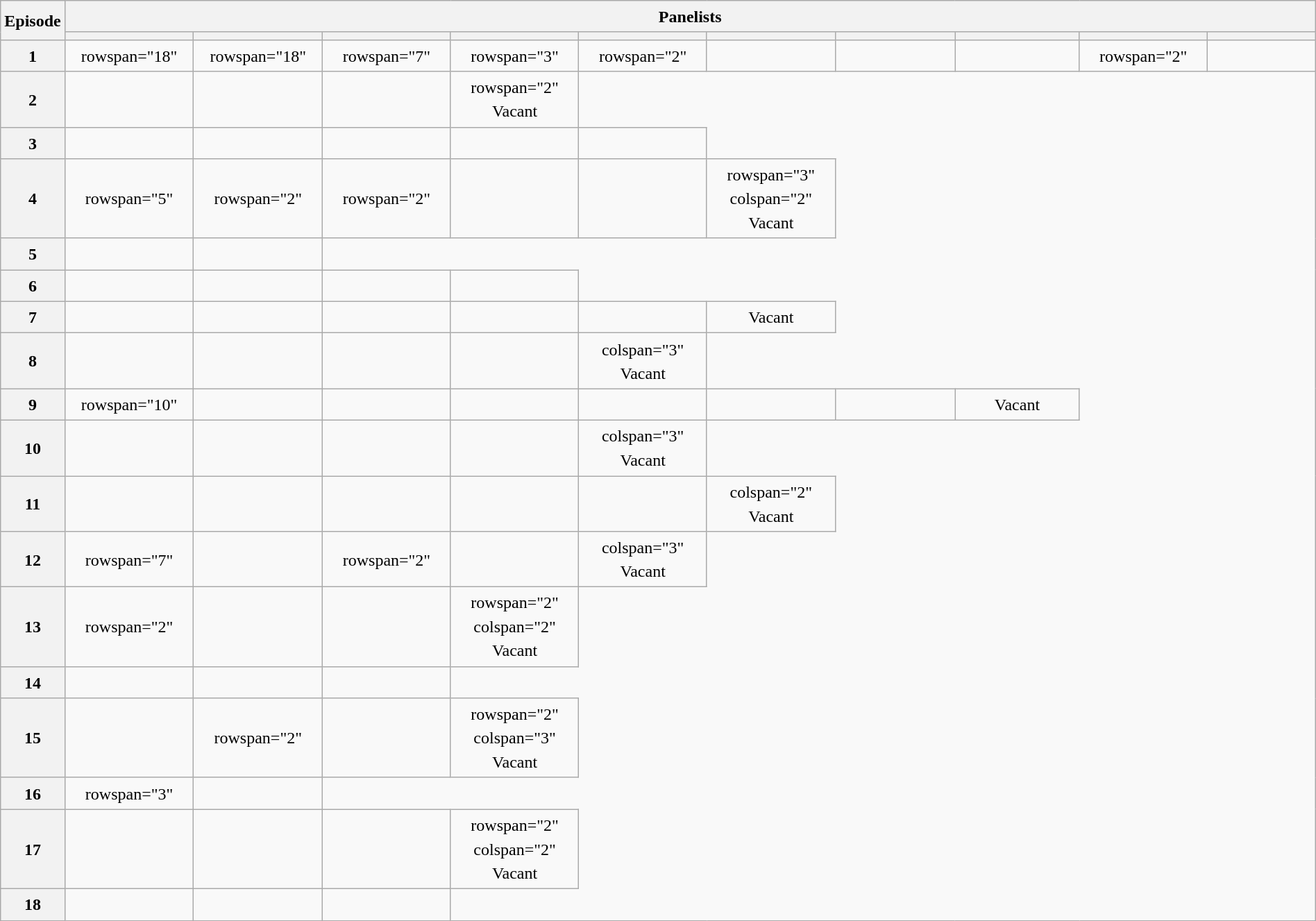<table class="wikitable plainrowheaders mw-collapsible" style="text-align:center; line-height:23px; width:100%;">
<tr>
<th rowspan="2" width="1%">Episode</th>
<th colspan="10">Panelists</th>
</tr>
<tr>
<th width="10%"></th>
<th width="10%"></th>
<th width="10%"></th>
<th width="10%"></th>
<th width="10%"></th>
<th width="10%"></th>
<th width="10%"></th>
<th width="10%"></th>
<th width="10%"></th>
<th width="10%"></th>
</tr>
<tr>
<th>1</th>
<td>rowspan="18" </td>
<td>rowspan="18" </td>
<td>rowspan="7" </td>
<td>rowspan="3" </td>
<td>rowspan="2" </td>
<td></td>
<td></td>
<td></td>
<td>rowspan="2" </td>
<td></td>
</tr>
<tr>
<th>2</th>
<td></td>
<td></td>
<td></td>
<td>rowspan="2"  Vacant</td>
</tr>
<tr>
<th>3</th>
<td></td>
<td></td>
<td></td>
<td></td>
<td></td>
</tr>
<tr>
<th>4</th>
<td>rowspan="5" </td>
<td>rowspan="2" </td>
<td>rowspan="2" </td>
<td></td>
<td></td>
<td>rowspan="3" colspan="2"  Vacant</td>
</tr>
<tr>
<th>5</th>
<td></td>
<td></td>
</tr>
<tr>
<th>6</th>
<td></td>
<td></td>
<td></td>
<td></td>
</tr>
<tr>
<th>7</th>
<td></td>
<td></td>
<td></td>
<td></td>
<td></td>
<td> Vacant</td>
</tr>
<tr>
<th>8</th>
<td></td>
<td></td>
<td></td>
<td></td>
<td>colspan="3"  Vacant</td>
</tr>
<tr>
<th>9</th>
<td>rowspan="10" </td>
<td></td>
<td></td>
<td></td>
<td></td>
<td></td>
<td></td>
<td> Vacant</td>
</tr>
<tr>
<th>10</th>
<td></td>
<td></td>
<td></td>
<td></td>
<td>colspan="3"  Vacant</td>
</tr>
<tr>
<th>11</th>
<td></td>
<td></td>
<td></td>
<td></td>
<td></td>
<td>colspan="2"  Vacant</td>
</tr>
<tr>
<th>12</th>
<td>rowspan="7" </td>
<td></td>
<td>rowspan="2" </td>
<td></td>
<td>colspan="3"  Vacant</td>
</tr>
<tr>
<th>13</th>
<td>rowspan="2" </td>
<td></td>
<td></td>
<td>rowspan="2" colspan="2"  Vacant</td>
</tr>
<tr>
<th>14</th>
<td></td>
<td></td>
<td></td>
</tr>
<tr>
<th>15</th>
<td></td>
<td>rowspan="2" </td>
<td></td>
<td>rowspan="2" colspan="3"  Vacant</td>
</tr>
<tr>
<th>16</th>
<td>rowspan="3" </td>
<td></td>
</tr>
<tr>
<th>17</th>
<td></td>
<td></td>
<td></td>
<td>rowspan="2" colspan="2"  Vacant</td>
</tr>
<tr>
<th>18</th>
<td></td>
<td></td>
<td></td>
</tr>
</table>
